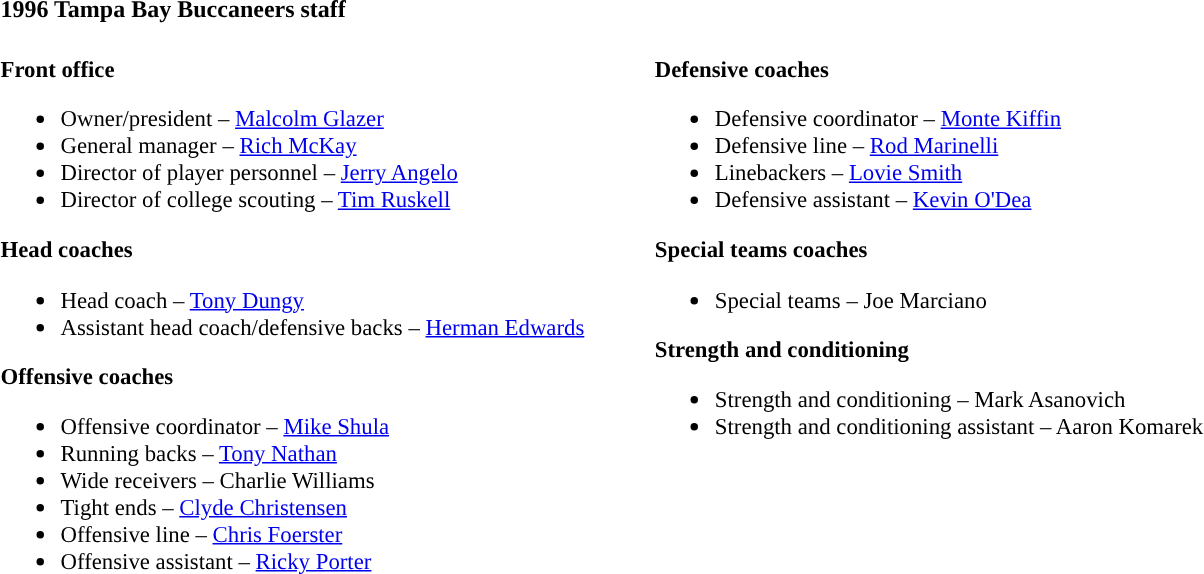<table class="toccolours" style="text-align: left;">
<tr>
<th colspan="7"><strong>1996 Tampa Bay Buccaneers staff</strong></th>
</tr>
<tr>
<td style="font-size:95%; vertical-align:top;"><br><strong>Front office</strong><ul><li>Owner/president – <a href='#'>Malcolm Glazer</a></li><li>General manager – <a href='#'>Rich McKay</a></li><li>Director of player personnel – <a href='#'>Jerry Angelo</a></li><li>Director of college scouting – <a href='#'>Tim Ruskell</a></li></ul><strong>Head coaches</strong><ul><li>Head coach – <a href='#'>Tony Dungy</a></li><li>Assistant head coach/defensive backs – <a href='#'>Herman Edwards</a></li></ul><strong>Offensive coaches</strong><ul><li>Offensive coordinator – <a href='#'>Mike Shula</a></li><li>Running backs – <a href='#'>Tony Nathan</a></li><li>Wide receivers – Charlie Williams</li><li>Tight ends – <a href='#'>Clyde Christensen</a></li><li>Offensive line – <a href='#'>Chris Foerster</a></li><li>Offensive assistant – <a href='#'>Ricky Porter</a></li></ul></td>
<td width="35"> </td>
<td valign="top"></td>
<td style="font-size:95%; vertical-align:top;"><br><strong>Defensive coaches</strong><ul><li>Defensive coordinator – <a href='#'>Monte Kiffin</a></li><li>Defensive line – <a href='#'>Rod Marinelli</a></li><li>Linebackers – <a href='#'>Lovie Smith</a></li><li>Defensive assistant – <a href='#'>Kevin O'Dea</a></li></ul><strong>Special teams coaches</strong><ul><li>Special teams – Joe Marciano</li></ul><strong>Strength and conditioning</strong><ul><li>Strength and conditioning – Mark Asanovich</li><li>Strength and conditioning assistant – Aaron Komarek</li></ul></td>
</tr>
</table>
